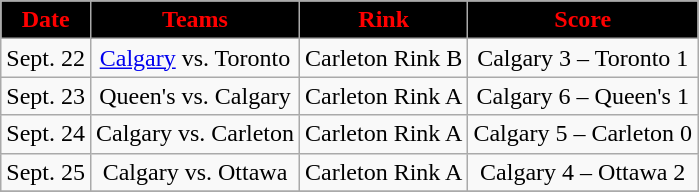<table class="wikitable" style="text-align:center">
<tr>
<th style="background:black;color:red;">Date</th>
<th style="background:black;color:red;">Teams</th>
<th style="background:black;color:red;">Rink</th>
<th style="background:black;color:red;">Score</th>
</tr>
<tr>
<td>Sept. 22</td>
<td><a href='#'>Calgary</a> vs. Toronto</td>
<td>Carleton Rink B</td>
<td>Calgary 3 – Toronto 1</td>
</tr>
<tr>
<td>Sept. 23</td>
<td>Queen's vs. Calgary</td>
<td>Carleton Rink A</td>
<td>Calgary 6 – Queen's 1</td>
</tr>
<tr>
<td>Sept. 24</td>
<td>Calgary vs. Carleton</td>
<td>Carleton Rink A</td>
<td>Calgary 5 – Carleton 0</td>
</tr>
<tr>
<td>Sept. 25</td>
<td>Calgary vs. Ottawa</td>
<td>Carleton Rink A</td>
<td>Calgary 4 – Ottawa 2</td>
</tr>
<tr>
</tr>
</table>
